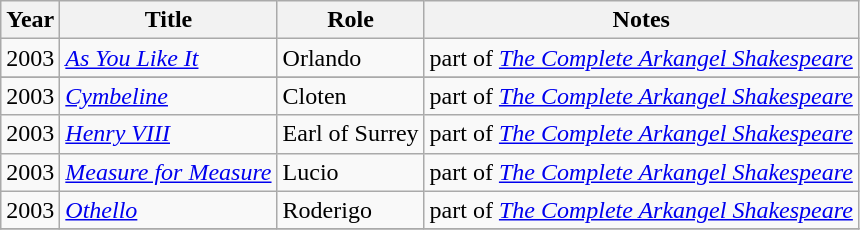<table class="wikitable sortable">
<tr>
<th>Year</th>
<th>Title</th>
<th>Role</th>
<th class="unsortable">Notes</th>
</tr>
<tr>
<td>2003</td>
<td><em><a href='#'>As You Like It</a></em></td>
<td>Orlando</td>
<td>part of <em><a href='#'>The Complete Arkangel Shakespeare</a></em></td>
</tr>
<tr>
</tr>
<tr>
<td>2003</td>
<td><em><a href='#'>Cymbeline</a></em></td>
<td>Cloten</td>
<td>part of <em><a href='#'>The Complete Arkangel Shakespeare</a></em></td>
</tr>
<tr>
<td>2003</td>
<td><em><a href='#'>Henry VIII</a></em></td>
<td>Earl of Surrey</td>
<td>part of <em><a href='#'>The Complete Arkangel Shakespeare</a></em></td>
</tr>
<tr>
<td>2003</td>
<td><em><a href='#'>Measure for Measure</a></em></td>
<td>Lucio</td>
<td>part of <em><a href='#'>The Complete Arkangel Shakespeare</a></em></td>
</tr>
<tr>
<td>2003</td>
<td><em><a href='#'>Othello</a></em></td>
<td>Roderigo</td>
<td>part of <em><a href='#'>The Complete Arkangel Shakespeare</a></em></td>
</tr>
<tr>
</tr>
</table>
